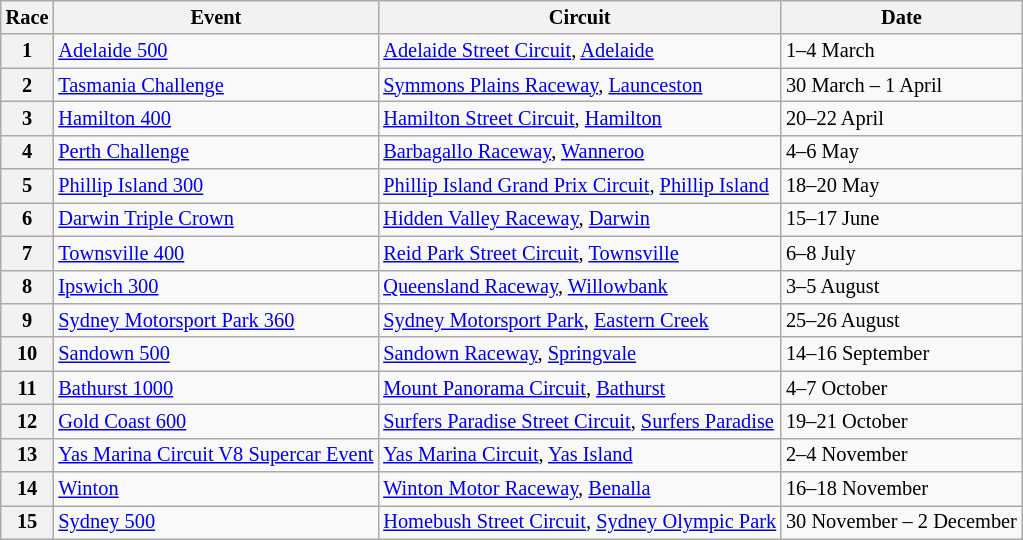<table class="wikitable" style="font-size: 85%">
<tr>
<th>Race</th>
<th>Event</th>
<th>Circuit</th>
<th>Date</th>
</tr>
<tr>
<th>1</th>
<td> <a href='#'>Adelaide 500</a></td>
<td><a href='#'>Adelaide Street Circuit</a>, <a href='#'>Adelaide</a></td>
<td>1–4 March</td>
</tr>
<tr>
<th>2</th>
<td> <a href='#'>Tasmania Challenge</a></td>
<td><a href='#'>Symmons Plains Raceway</a>, <a href='#'>Launceston</a></td>
<td>30 March – 1 April</td>
</tr>
<tr>
<th>3</th>
<td> <a href='#'>Hamilton 400</a></td>
<td><a href='#'>Hamilton Street Circuit</a>, <a href='#'>Hamilton</a></td>
<td>20–22 April</td>
</tr>
<tr>
<th>4</th>
<td> <a href='#'>Perth Challenge</a></td>
<td><a href='#'>Barbagallo Raceway</a>, <a href='#'>Wanneroo</a></td>
<td>4–6 May</td>
</tr>
<tr>
<th>5</th>
<td> <a href='#'>Phillip Island 300</a></td>
<td><a href='#'>Phillip Island Grand Prix Circuit</a>, <a href='#'>Phillip Island</a></td>
<td>18–20 May</td>
</tr>
<tr>
<th>6</th>
<td> <a href='#'>Darwin Triple Crown</a></td>
<td><a href='#'>Hidden Valley Raceway</a>, <a href='#'>Darwin</a></td>
<td>15–17 June</td>
</tr>
<tr>
<th>7</th>
<td> <a href='#'>Townsville 400</a></td>
<td><a href='#'>Reid Park Street Circuit</a>, <a href='#'>Townsville</a></td>
<td>6–8 July</td>
</tr>
<tr>
<th>8</th>
<td> <a href='#'>Ipswich 300</a></td>
<td><a href='#'>Queensland Raceway</a>, <a href='#'>Willowbank</a></td>
<td>3–5 August</td>
</tr>
<tr>
<th>9</th>
<td> <a href='#'>Sydney Motorsport Park 360</a></td>
<td><a href='#'>Sydney Motorsport Park</a>, <a href='#'>Eastern Creek</a></td>
<td>25–26 August</td>
</tr>
<tr>
<th>10</th>
<td> <a href='#'>Sandown 500</a></td>
<td><a href='#'>Sandown Raceway</a>, <a href='#'>Springvale</a></td>
<td>14–16 September</td>
</tr>
<tr>
<th>11</th>
<td> <a href='#'>Bathurst 1000</a></td>
<td><a href='#'>Mount Panorama Circuit</a>, <a href='#'>Bathurst</a></td>
<td>4–7 October</td>
</tr>
<tr>
<th>12</th>
<td> <a href='#'>Gold Coast 600</a></td>
<td><a href='#'>Surfers Paradise Street Circuit</a>, <a href='#'>Surfers Paradise</a></td>
<td>19–21 October</td>
</tr>
<tr>
<th>13</th>
<td> <a href='#'>Yas Marina Circuit V8 Supercar Event</a></td>
<td><a href='#'>Yas Marina Circuit</a>, <a href='#'>Yas Island</a></td>
<td>2–4 November</td>
</tr>
<tr>
<th>14</th>
<td> <a href='#'>Winton</a></td>
<td><a href='#'>Winton Motor Raceway</a>, <a href='#'>Benalla</a></td>
<td>16–18 November</td>
</tr>
<tr>
<th>15</th>
<td> <a href='#'>Sydney 500</a></td>
<td><a href='#'>Homebush Street Circuit</a>, <a href='#'>Sydney Olympic Park</a></td>
<td>30 November – 2 December</td>
</tr>
</table>
